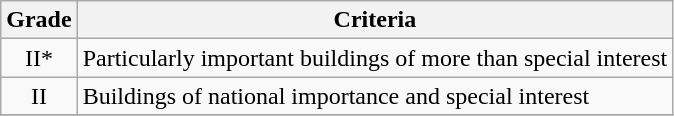<table class="wikitable" border="1">
<tr>
<th>Grade</th>
<th>Criteria</th>
</tr>
<tr>
<td align="center" >II*</td>
<td>Particularly important buildings of more than special interest</td>
</tr>
<tr>
<td align="center" >II</td>
<td>Buildings of national importance and special interest</td>
</tr>
<tr>
</tr>
</table>
